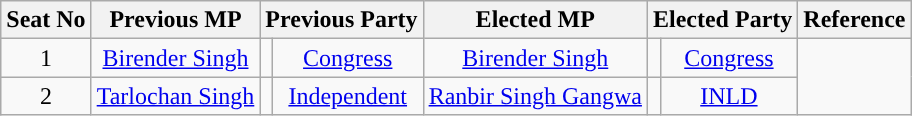<table class="wikitable">
<tr>
<th>Seat No</th>
<th>Previous MP</th>
<th colspan=2>Previous Party</th>
<th>Elected MP</th>
<th colspan=2>Elected Party</th>
<th>Reference</th>
</tr>
<tr style="text-align:center;">
<td>1</td>
<td><a href='#'>Birender Singh</a></td>
<td width="1px"></td>
<td><a href='#'>Congress</a></td>
<td><a href='#'>Birender Singh</a></td>
<td width="1px"></td>
<td><a href='#'>Congress</a></td>
<td rowspan=2></td>
</tr>
<tr style="text-align:center;">
<td>2</td>
<td><a href='#'>Tarlochan Singh</a></td>
<td width="1px"></td>
<td><a href='#'>Independent</a></td>
<td><a href='#'>Ranbir Singh Gangwa</a></td>
<td width="1px"></td>
<td><a href='#'>INLD</a></td>
</tr>
</table>
